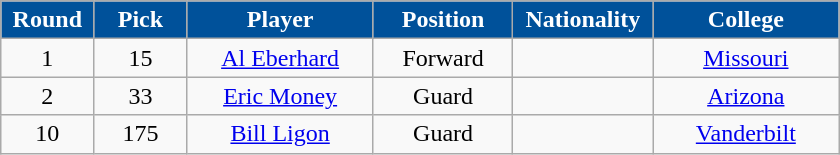<table class="wikitable sortable sortable">
<tr>
<th style="background:#00519a; color:white" width="10%">Round</th>
<th style="background:#00519a; color:white" width="10%">Pick</th>
<th style="background:#00519a; color:white" width="20%">Player</th>
<th style="background:#00519a; color:white" width="15%">Position</th>
<th style="background:#00519a; color:white" width="15%">Nationality</th>
<th style="background:#00519a; color:white" width="20%">College</th>
</tr>
<tr style="text-align: center">
<td>1</td>
<td>15</td>
<td><a href='#'>Al Eberhard</a></td>
<td>Forward</td>
<td></td>
<td><a href='#'>Missouri</a></td>
</tr>
<tr style="text-align: center">
<td>2</td>
<td>33</td>
<td><a href='#'>Eric Money</a></td>
<td>Guard</td>
<td></td>
<td><a href='#'>Arizona</a></td>
</tr>
<tr style="text-align: center">
<td>10</td>
<td>175</td>
<td><a href='#'>Bill Ligon</a></td>
<td>Guard</td>
<td></td>
<td><a href='#'>Vanderbilt</a></td>
</tr>
</table>
